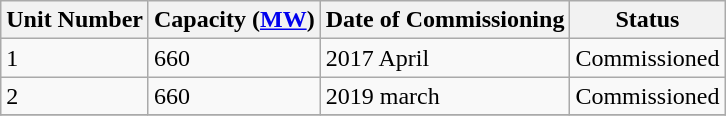<table class="sortable wikitable">
<tr>
<th>Unit Number</th>
<th>Capacity (<a href='#'>MW</a>)</th>
<th>Date of Commissioning</th>
<th>Status</th>
</tr>
<tr>
<td>1</td>
<td>660</td>
<td>2017 April</td>
<td>Commissioned </td>
</tr>
<tr>
<td>2</td>
<td>660</td>
<td>2019 march</td>
<td>Commissioned</td>
</tr>
<tr>
</tr>
</table>
